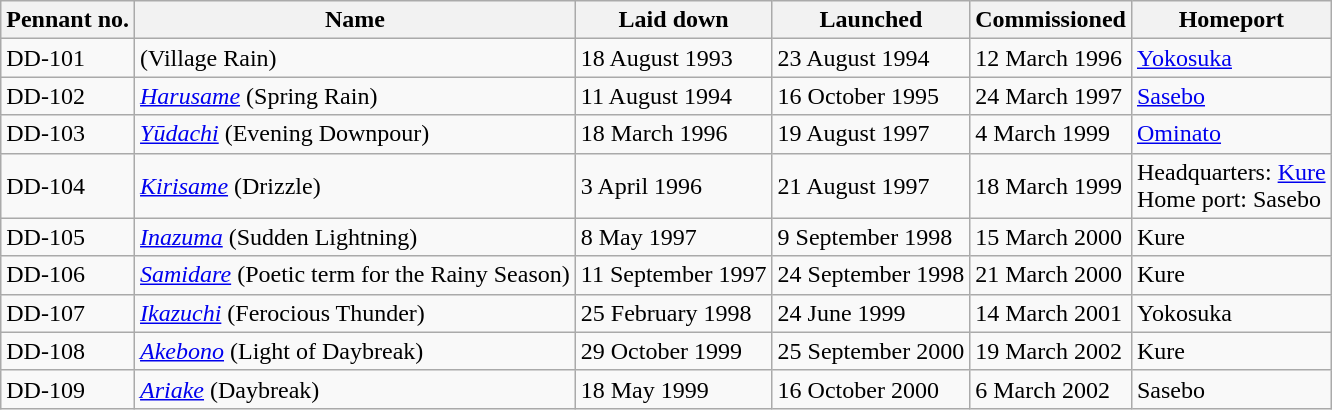<table class=wikitable>
<tr>
<th>Pennant no.</th>
<th>Name</th>
<th>Laid down</th>
<th>Launched</th>
<th>Commissioned</th>
<th>Homeport</th>
</tr>
<tr>
<td>DD-101</td>
<td> (Village Rain)</td>
<td>18 August 1993</td>
<td>23 August 1994</td>
<td>12 March 1996</td>
<td><a href='#'>Yokosuka</a></td>
</tr>
<tr>
<td>DD-102</td>
<td><em><a href='#'>Harusame</a></em> (Spring Rain)</td>
<td>11 August 1994</td>
<td>16 October 1995</td>
<td>24 March 1997</td>
<td><a href='#'>Sasebo</a></td>
</tr>
<tr>
<td>DD-103</td>
<td><em><a href='#'>Yūdachi</a></em>  (Evening Downpour)</td>
<td>18 March 1996</td>
<td>19 August 1997</td>
<td>4 March 1999</td>
<td><a href='#'>Ominato</a></td>
</tr>
<tr>
<td>DD-104</td>
<td><em><a href='#'>Kirisame</a></em> (Drizzle)</td>
<td>3 April 1996</td>
<td>21 August 1997</td>
<td>18 March 1999</td>
<td>Headquarters: <a href='#'>Kure</a><br>Home port: Sasebo</td>
</tr>
<tr>
<td>DD-105</td>
<td><a href='#'><em>Inazuma</em></a> (Sudden Lightning)</td>
<td>8 May 1997</td>
<td>9 September 1998</td>
<td>15 March 2000</td>
<td>Kure</td>
</tr>
<tr>
<td>DD-106</td>
<td><em><a href='#'>Samidare</a></em> (Poetic term for the Rainy Season)</td>
<td>11 September 1997</td>
<td>24 September 1998</td>
<td>21 March 2000</td>
<td>Kure</td>
</tr>
<tr>
<td>DD-107</td>
<td><a href='#'><em>Ikazuchi</em></a> (Ferocious Thunder)</td>
<td>25 February 1998</td>
<td>24 June 1999</td>
<td>14 March 2001</td>
<td>Yokosuka</td>
</tr>
<tr>
<td>DD-108</td>
<td><em><a href='#'>Akebono</a></em> (Light of Daybreak)</td>
<td>29 October 1999</td>
<td>25 September 2000</td>
<td>19 March 2002</td>
<td>Kure</td>
</tr>
<tr>
<td>DD-109</td>
<td><em><a href='#'>Ariake</a></em> (Daybreak)</td>
<td>18 May 1999</td>
<td>16 October 2000</td>
<td>6 March 2002</td>
<td>Sasebo</td>
</tr>
</table>
